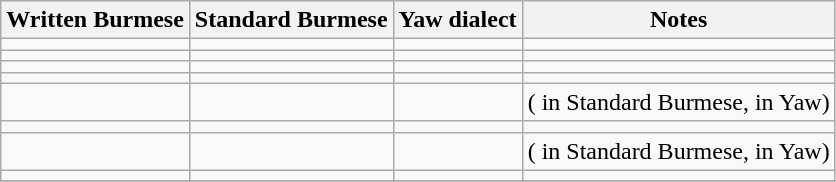<table class="wikitable">
<tr>
<th>Written Burmese</th>
<th>Standard Burmese</th>
<th>Yaw dialect</th>
<th>Notes</th>
</tr>
<tr>
<td></td>
<td></td>
<td></td>
<td></td>
</tr>
<tr>
<td></td>
<td></td>
<td></td>
<td></td>
</tr>
<tr>
<td></td>
<td></td>
<td></td>
<td></td>
</tr>
<tr>
<td> </td>
<td></td>
<td></td>
<td></td>
</tr>
<tr>
<td></td>
<td></td>
<td></td>
<td> ( in Standard Burmese,  in Yaw)</td>
</tr>
<tr>
<td> </td>
<td></td>
<td></td>
<td></td>
</tr>
<tr>
<td> </td>
<td></td>
<td></td>
<td> ( in Standard Burmese,  in Yaw)</td>
</tr>
<tr>
<td></td>
<td></td>
<td></td>
<td></td>
</tr>
<tr>
</tr>
</table>
